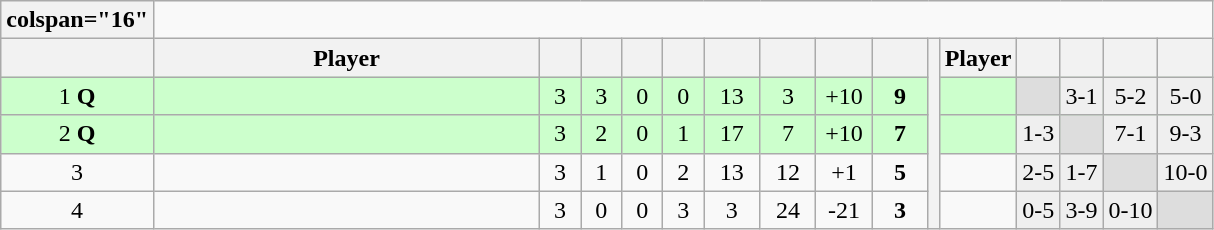<table class=wikitable style=text-align:center>
<tr>
<th>colspan="16" </th>
</tr>
<tr>
<th width=20 abbr=Position></th>
<th width=250>Player</th>
<th width=20 abbr=Played></th>
<th width=20 abbr=Won></th>
<th width=20 abbr=Drawn></th>
<th width=20 abbr=Lost></th>
<th width=30 abbr=Points for></th>
<th width=30 abbr=Points against></th>
<th width=30 abbr=Points difference></th>
<th width=30 abbr=Points></th>
<th rowspan="5" abbr=H2H></th>
<th>Player</th>
<th></th>
<th></th>
<th></th>
<th></th>
</tr>
<tr bgcolor=#CCFFCC>
<td>1 <strong>Q</strong></td>
<td align=left><strong></strong></td>
<td>3</td>
<td>3</td>
<td>0</td>
<td>0</td>
<td>13</td>
<td>3</td>
<td>+10</td>
<td><strong>9</strong></td>
<td></td>
<td bgcolor="#dddddd"> </td>
<td bgcolor="#efefef">3-1</td>
<td bgcolor="#efefef">5-2</td>
<td bgcolor="#efefef">5-0</td>
</tr>
<tr bgcolor=#CCFFCC>
<td>2 <strong>Q</strong> </td>
<td align=left><strong></strong></td>
<td>3</td>
<td>2</td>
<td>0</td>
<td>1</td>
<td>17</td>
<td>7</td>
<td>+10</td>
<td><strong>7</strong></td>
<td></td>
<td bgcolor="#efefef">1-3</td>
<td bgcolor="#dddddd"> </td>
<td bgcolor="#efefef">7-1</td>
<td bgcolor="#efefef">9-3</td>
</tr>
<tr>
<td>3 </td>
<td align=left><strong></strong></td>
<td>3</td>
<td>1</td>
<td>0</td>
<td>2</td>
<td>13</td>
<td>12</td>
<td>+1</td>
<td><strong>5</strong></td>
<td></td>
<td bgcolor="#efefef">2-5</td>
<td bgcolor="#efefef">1-7</td>
<td bgcolor="#dddddd"> </td>
<td bgcolor="#efefef">10-0</td>
</tr>
<tr>
<td>4 </td>
<td align=left><strong></strong></td>
<td>3</td>
<td>0</td>
<td>0</td>
<td>3</td>
<td>3</td>
<td>24</td>
<td>-21</td>
<td><strong>3</strong></td>
<td></td>
<td bgcolor="#efefef">0-5</td>
<td bgcolor="#efefef">3-9</td>
<td bgcolor="#efefef">0-10</td>
<td bgcolor="#dddddd"> </td>
</tr>
</table>
